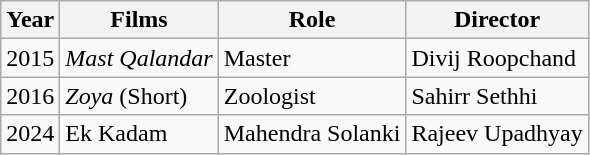<table class="wikitable">
<tr>
<th>Year</th>
<th>Films</th>
<th>Role</th>
<th>Director</th>
</tr>
<tr>
<td>2015</td>
<td><em>Mast Qalandar</em></td>
<td>Master</td>
<td>Divij Roopchand</td>
</tr>
<tr>
<td>2016</td>
<td><em>Zoya</em> (Short)</td>
<td>Zoologist</td>
<td>Sahirr Sethhi</td>
</tr>
<tr>
<td>2024</td>
<td>Ek Kadam</td>
<td>Mahendra Solanki</td>
<td>Rajeev Upadhyay</td>
</tr>
</table>
